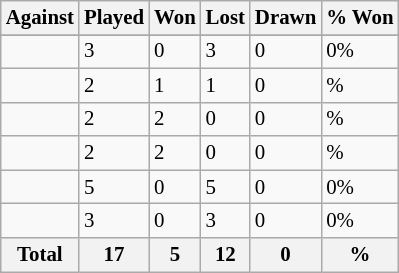<table class="sortable wikitable" style="font-size: 87%;">
<tr>
<th>Against</th>
<th>Played</th>
<th>Won</th>
<th>Lost</th>
<th>Drawn</th>
<th>% Won</th>
</tr>
<tr bgcolor="#d0ffd0" align="center">
</tr>
<tr>
<td align="left"></td>
<td>3</td>
<td>0</td>
<td>3</td>
<td>0</td>
<td>0%</td>
</tr>
<tr>
<td align="left"></td>
<td>2</td>
<td>1</td>
<td>1</td>
<td>0</td>
<td>%</td>
</tr>
<tr>
<td align="left"></td>
<td>2</td>
<td>2</td>
<td>0</td>
<td>0</td>
<td>%</td>
</tr>
<tr>
<td align="left"></td>
<td>2</td>
<td>2</td>
<td>0</td>
<td>0</td>
<td>%</td>
</tr>
<tr>
<td align="left"></td>
<td>5</td>
<td>0</td>
<td>5</td>
<td>0</td>
<td>0%</td>
</tr>
<tr>
<td align="left"></td>
<td>3</td>
<td>0</td>
<td>3</td>
<td>0</td>
<td>0%</td>
</tr>
<tr>
<th>Total</th>
<th><strong>17</strong></th>
<th><strong>5</strong></th>
<th><strong>12</strong></th>
<th><strong>0</strong></th>
<th><strong>%</strong></th>
</tr>
</table>
